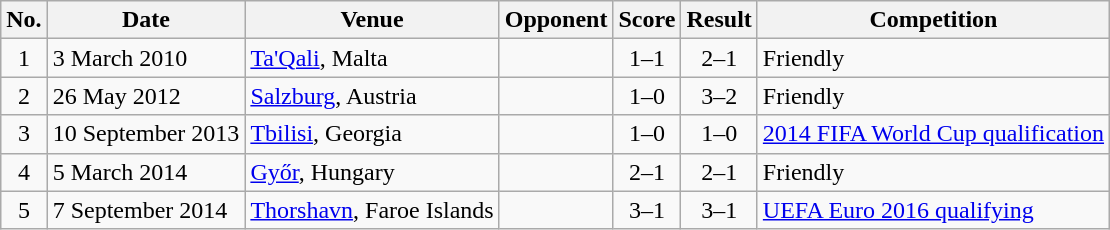<table class="wikitable sortable">
<tr>
<th scope="col">No.</th>
<th scope="col">Date</th>
<th scope="col">Venue</th>
<th scope="col">Opponent</th>
<th scope="col">Score</th>
<th scope="col">Result</th>
<th scope="col">Competition</th>
</tr>
<tr>
<td align="center">1</td>
<td>3 March 2010</td>
<td><a href='#'>Ta'Qali</a>, Malta</td>
<td></td>
<td align="center">1–1</td>
<td align="center">2–1</td>
<td>Friendly</td>
</tr>
<tr>
<td align="center">2</td>
<td>26 May 2012</td>
<td><a href='#'>Salzburg</a>, Austria</td>
<td></td>
<td align="center">1–0</td>
<td align="center">3–2</td>
<td>Friendly</td>
</tr>
<tr>
<td align="center">3</td>
<td>10 September 2013</td>
<td><a href='#'>Tbilisi</a>, Georgia</td>
<td></td>
<td align="center">1–0</td>
<td align="center">1–0</td>
<td><a href='#'>2014 FIFA World Cup qualification</a></td>
</tr>
<tr>
<td align="center">4</td>
<td>5 March 2014</td>
<td><a href='#'>Győr</a>, Hungary</td>
<td></td>
<td align="center">2–1</td>
<td align="center">2–1</td>
<td>Friendly</td>
</tr>
<tr>
<td align="center">5</td>
<td>7 September 2014</td>
<td><a href='#'>Thorshavn</a>, Faroe Islands</td>
<td></td>
<td align="center">3–1</td>
<td align="center">3–1</td>
<td><a href='#'>UEFA Euro 2016 qualifying</a></td>
</tr>
</table>
